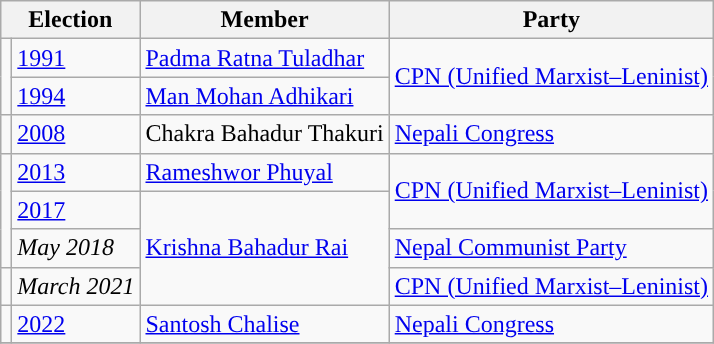<table class="wikitable">
<tr>
<th colspan="2">Election</th>
<th>Member</th>
<th>Party</th>
</tr>
<tr>
<td rowspan="2" style="background-color:"></td>
<td><a href='#'>1991</a></td>
<td><a href='#'>Padma Ratna Tuladhar</a></td>
<td rowspan="2"><a href='#'>CPN (Unified Marxist–Leninist)</a></td>
</tr>
<tr>
<td><a href='#'>1994</a></td>
<td><a href='#'>Man Mohan Adhikari</a></td>
</tr>
<tr>
<td style="background-color:"></td>
<td><a href='#'>2008</a></td>
<td>Chakra Bahadur Thakuri</td>
<td><a href='#'>Nepali Congress</a></td>
</tr>
<tr>
<td rowspan="3" style="background-color:"></td>
<td><a href='#'>2013</a></td>
<td><a href='#'>Rameshwor Phuyal</a></td>
<td rowspan="2"><a href='#'>CPN (Unified Marxist–Leninist)</a></td>
</tr>
<tr>
<td><a href='#'>2017</a></td>
<td rowspan="3"><a href='#'>Krishna Bahadur Rai</a></td>
</tr>
<tr>
<td><em>May 2018</em></td>
<td><a href='#'>Nepal Communist Party</a></td>
</tr>
<tr>
<td></td>
<td><em>March 2021</em></td>
<td><a href='#'>CPN (Unified Marxist–Leninist)</a></td>
</tr>
<tr>
<td style="background-color:"></td>
<td><a href='#'>2022</a></td>
<td><a href='#'>Santosh Chalise</a></td>
<td><a href='#'>Nepali Congress</a></td>
</tr>
<tr>
</tr>
</table>
